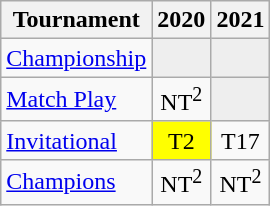<table class="wikitable" style="text-align:center;">
<tr>
<th>Tournament</th>
<th>2020</th>
<th>2021</th>
</tr>
<tr>
<td align="left"><a href='#'>Championship</a></td>
<td style="background:#eeeeee;"></td>
<td style="background:#eeeeee;"></td>
</tr>
<tr>
<td align="left"><a href='#'>Match Play</a></td>
<td>NT<sup>2</sup></td>
<td style="background:#eeeeee;"></td>
</tr>
<tr>
<td align="left"><a href='#'>Invitational</a></td>
<td style="background:yellow;">T2</td>
<td>T17</td>
</tr>
<tr>
<td align="left"><a href='#'>Champions</a></td>
<td>NT<sup>2</sup></td>
<td>NT<sup>2</sup></td>
</tr>
</table>
